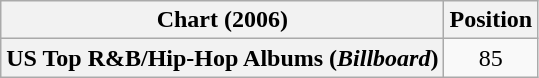<table class="wikitable plainrowheaders">
<tr>
<th scope="col">Chart (2006)</th>
<th scope="col">Position</th>
</tr>
<tr>
<th scope="row">US Top R&B/Hip-Hop Albums (<em>Billboard</em>)</th>
<td style="text-align:center;">85</td>
</tr>
</table>
